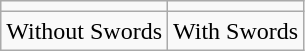<table class="wikitable">
<tr>
<td></td>
<td></td>
</tr>
<tr>
<td>Without Swords</td>
<td>With Swords</td>
</tr>
</table>
